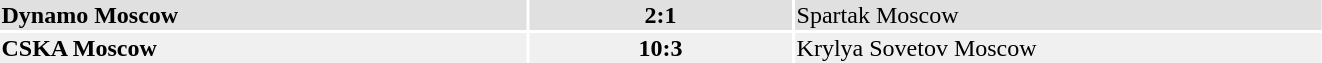<table width="70%">
<tr bgcolor="#e0e0e0">
<td style="width:40%;"><strong>Dynamo Moscow</strong></td>
<th style="width:20%;"><strong>2:1</strong></th>
<td style="width:40%;">Spartak Moscow</td>
</tr>
<tr bgcolor="#f0f0f0">
<td><strong>CSKA Moscow</strong></td>
<td align="center"><strong>10:3</strong></td>
<td>Krylya Sovetov Moscow</td>
</tr>
</table>
